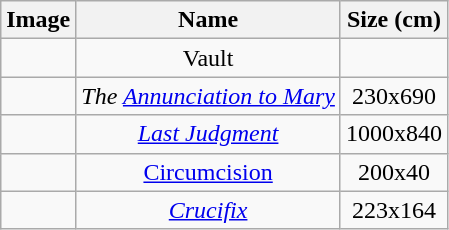<table style="text-align:center;" class="wikitable">
<tr ---->
<th>Image</th>
<th>Name</th>
<th>Size (cm)</th>
</tr>
<tr>
<td></td>
<td>Vault</td>
<td></td>
</tr>
<tr>
<td></td>
<td><em>The <a href='#'>Annunciation to Mary</a></em></td>
<td>230x690</td>
</tr>
<tr>
<td></td>
<td><em><a href='#'>Last Judgment</a></em></td>
<td>1000x840</td>
</tr>
<tr>
<td></td>
<td><a href='#'>Circumcision</a></td>
<td>200x40</td>
</tr>
<tr>
<td></td>
<td><em><a href='#'>Crucifix</a></em></td>
<td>223x164</td>
</tr>
</table>
